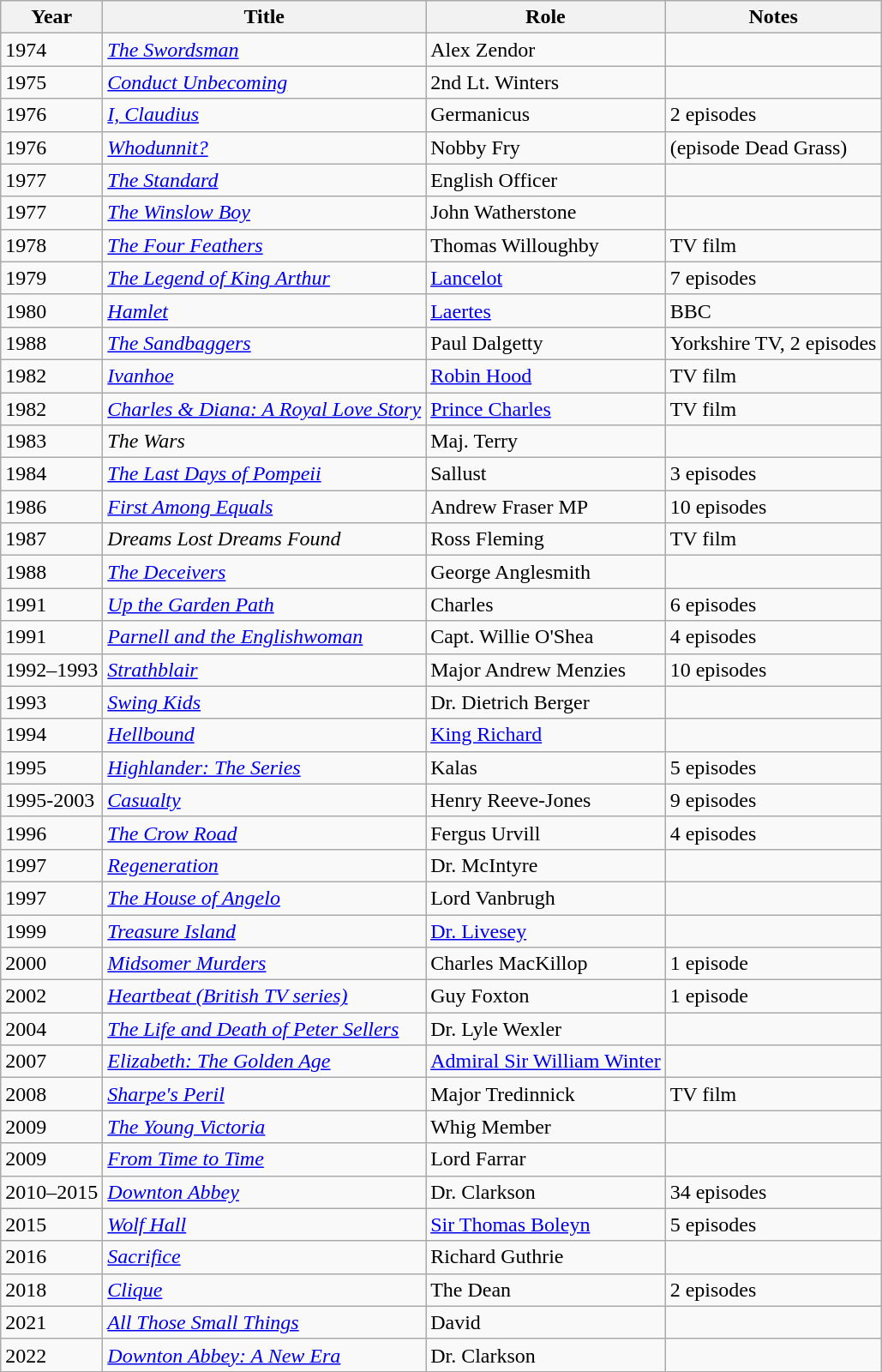<table class="wikitable">
<tr>
<th>Year</th>
<th>Title</th>
<th>Role</th>
<th>Notes</th>
</tr>
<tr>
<td>1974</td>
<td><em><a href='#'>The Swordsman</a></em></td>
<td>Alex Zendor</td>
<td></td>
</tr>
<tr>
<td>1975</td>
<td><em><a href='#'>Conduct Unbecoming</a></em></td>
<td>2nd Lt. Winters</td>
<td></td>
</tr>
<tr>
<td>1976</td>
<td><em><a href='#'>I, Claudius</a></em></td>
<td>Germanicus</td>
<td>2 episodes</td>
</tr>
<tr>
<td>1976</td>
<td><em><a href='#'>Whodunnit?</a></em></td>
<td>Nobby Fry</td>
<td>(episode Dead Grass)</td>
</tr>
<tr>
<td>1977</td>
<td><em><a href='#'>The Standard</a></em></td>
<td>English Officer</td>
<td></td>
</tr>
<tr>
<td>1977</td>
<td><em><a href='#'>The Winslow Boy</a></em></td>
<td>John Watherstone</td>
<td></td>
</tr>
<tr>
<td>1978</td>
<td><em><a href='#'>The Four Feathers</a></em></td>
<td>Thomas Willoughby</td>
<td>TV film</td>
</tr>
<tr>
<td>1979</td>
<td><em><a href='#'>The Legend of King Arthur</a></em></td>
<td><a href='#'>Lancelot</a></td>
<td>7 episodes</td>
</tr>
<tr>
<td>1980</td>
<td><em><a href='#'>Hamlet</a></em></td>
<td><a href='#'>Laertes</a></td>
<td>BBC</td>
</tr>
<tr>
<td>1988</td>
<td><em><a href='#'>The Sandbaggers</a></em></td>
<td>Paul Dalgetty</td>
<td>Yorkshire TV, 2 episodes</td>
</tr>
<tr>
<td>1982</td>
<td><em><a href='#'>Ivanhoe</a></em></td>
<td><a href='#'>Robin Hood</a></td>
<td>TV film</td>
</tr>
<tr>
<td>1982</td>
<td><em><a href='#'>Charles & Diana: A Royal Love Story</a></em></td>
<td><a href='#'>Prince Charles</a></td>
<td>TV film</td>
</tr>
<tr>
<td>1983</td>
<td><em>The Wars</em></td>
<td>Maj. Terry</td>
<td></td>
</tr>
<tr>
<td>1984</td>
<td><em><a href='#'>The Last Days of Pompeii</a></em></td>
<td>Sallust</td>
<td>3 episodes</td>
</tr>
<tr>
<td>1986</td>
<td><em><a href='#'>First Among Equals</a></em></td>
<td>Andrew Fraser MP</td>
<td>10 episodes</td>
</tr>
<tr>
<td>1987</td>
<td><em>Dreams Lost Dreams Found</em></td>
<td>Ross Fleming</td>
<td>TV film</td>
</tr>
<tr>
<td>1988</td>
<td><em><a href='#'>The Deceivers</a></em></td>
<td>George Anglesmith</td>
<td></td>
</tr>
<tr>
<td>1991</td>
<td><em><a href='#'>Up the Garden Path</a></em></td>
<td>Charles</td>
<td>6 episodes</td>
</tr>
<tr>
<td>1991</td>
<td><em><a href='#'>Parnell and the Englishwoman</a></em></td>
<td>Capt. Willie O'Shea</td>
<td>4 episodes</td>
</tr>
<tr>
<td>1992–1993</td>
<td><em><a href='#'>Strathblair</a></em></td>
<td>Major Andrew Menzies</td>
<td>10 episodes</td>
</tr>
<tr>
<td>1993</td>
<td><em><a href='#'>Swing Kids</a></em></td>
<td>Dr. Dietrich Berger</td>
<td></td>
</tr>
<tr>
<td>1994</td>
<td><em><a href='#'>Hellbound</a></em></td>
<td><a href='#'>King Richard</a></td>
<td></td>
</tr>
<tr>
<td>1995</td>
<td><em><a href='#'>Highlander: The Series</a></em></td>
<td>Kalas</td>
<td>5 episodes</td>
</tr>
<tr>
<td>1995-2003</td>
<td><em><a href='#'>Casualty</a></em></td>
<td>Henry Reeve-Jones</td>
<td>9 episodes</td>
</tr>
<tr>
<td>1996</td>
<td><em><a href='#'>The Crow Road</a></em></td>
<td>Fergus Urvill</td>
<td>4 episodes</td>
</tr>
<tr>
<td>1997</td>
<td><em><a href='#'>Regeneration</a></em></td>
<td>Dr. McIntyre</td>
<td></td>
</tr>
<tr>
<td>1997</td>
<td><em><a href='#'>The House of Angelo</a></em></td>
<td>Lord Vanbrugh</td>
<td></td>
</tr>
<tr>
<td>1999</td>
<td><em><a href='#'>Treasure Island</a></em></td>
<td><a href='#'>Dr. Livesey</a></td>
<td></td>
</tr>
<tr>
<td>2000</td>
<td><em><a href='#'>Midsomer Murders</a></em></td>
<td>Charles MacKillop</td>
<td>1 episode</td>
</tr>
<tr>
<td>2002</td>
<td><em><a href='#'>Heartbeat (British TV series)</a></em></td>
<td>Guy Foxton</td>
<td>1 episode</td>
</tr>
<tr>
<td>2004</td>
<td><em><a href='#'>The Life and Death of Peter Sellers</a></em></td>
<td>Dr. Lyle Wexler</td>
<td></td>
</tr>
<tr>
<td>2007</td>
<td><em><a href='#'>Elizabeth: The Golden Age</a></em></td>
<td><a href='#'>Admiral Sir William Winter</a></td>
<td></td>
</tr>
<tr>
<td>2008</td>
<td><em><a href='#'>Sharpe's Peril</a></em></td>
<td>Major Tredinnick</td>
<td>TV film</td>
</tr>
<tr>
<td>2009</td>
<td><em><a href='#'>The Young Victoria</a></em></td>
<td>Whig Member</td>
<td></td>
</tr>
<tr>
<td>2009</td>
<td><em><a href='#'>From Time to Time</a></em></td>
<td>Lord Farrar</td>
<td></td>
</tr>
<tr>
<td>2010–2015</td>
<td><em><a href='#'>Downton Abbey</a></em></td>
<td>Dr. Clarkson</td>
<td>34 episodes</td>
</tr>
<tr>
<td>2015</td>
<td><em><a href='#'>Wolf Hall</a></em></td>
<td><a href='#'>Sir Thomas Boleyn</a></td>
<td>5 episodes</td>
</tr>
<tr>
<td>2016</td>
<td><em><a href='#'>Sacrifice</a></em></td>
<td>Richard Guthrie</td>
<td></td>
</tr>
<tr>
<td>2018</td>
<td><em><a href='#'>Clique</a></em></td>
<td>The Dean</td>
<td>2 episodes</td>
</tr>
<tr>
<td>2021</td>
<td><em><a href='#'>All Those Small Things</a></em></td>
<td>David</td>
<td></td>
</tr>
<tr>
<td>2022</td>
<td><em><a href='#'>Downton Abbey: A New Era</a></em></td>
<td>Dr. Clarkson</td>
<td></td>
</tr>
</table>
